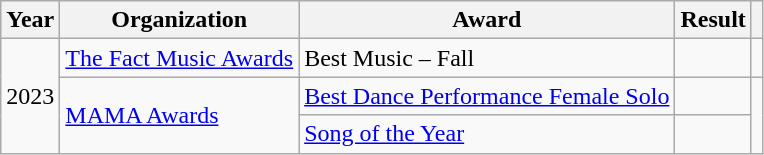<table class="wikitable plainrowheaders">
<tr align=center>
<th scope="col">Year</th>
<th scope="col">Organization</th>
<th scope="col">Award</th>
<th scope="col">Result</th>
<th scope="col"></th>
</tr>
<tr>
<td rowspan="3" align="center">2023</td>
<td><a href='#'>The Fact Music Awards</a></td>
<td>Best Music – Fall</td>
<td></td>
<td style="text-align:center;"></td>
</tr>
<tr>
<td rowspan="2"><a href='#'>MAMA Awards</a></td>
<td><a href='#'>Best Dance Performance Female Solo</a></td>
<td></td>
<td style="text-align:center" rowspan="2"></td>
</tr>
<tr>
<td><a href='#'>Song of the Year</a></td>
<td></td>
</tr>
</table>
